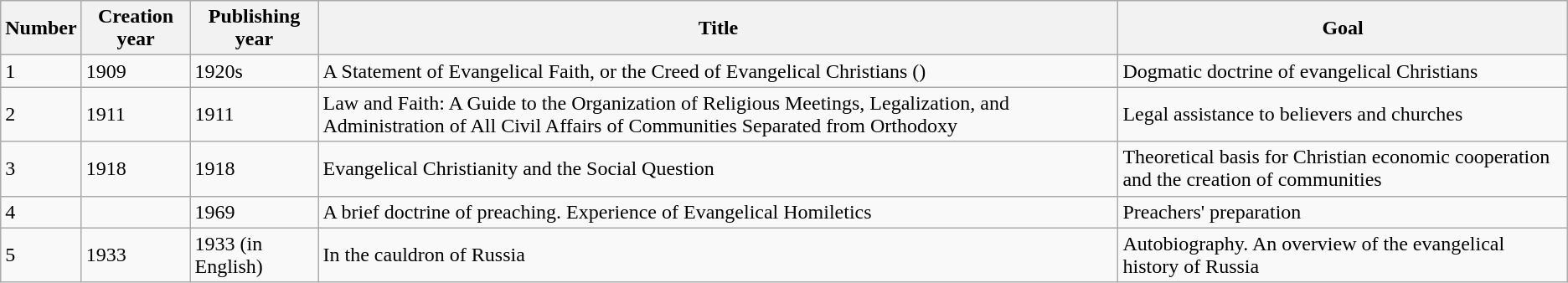<table class="wikitable">
<tr>
<th>Number</th>
<th>Creation year</th>
<th>Publishing year</th>
<th>Title</th>
<th>Goal</th>
</tr>
<tr>
<td>1</td>
<td>1909</td>
<td>1920s</td>
<td>A Statement of Evangelical Faith, or the Creed of Evangelical Christians ()</td>
<td>Dogmatic doctrine of evangelical Christians</td>
</tr>
<tr>
<td>2</td>
<td>1911</td>
<td>1911</td>
<td>Law and Faith: A Guide to the Organization of Religious Meetings, Legalization, and Administration of All Civil Affairs of Communities Separated from Orthodoxy</td>
<td>Legal assistance to believers and churches</td>
</tr>
<tr>
<td>3</td>
<td>1918</td>
<td>1918</td>
<td>Evangelical Christianity and the Social Question</td>
<td>Theoretical basis for Christian economic cooperation and the creation of communities</td>
</tr>
<tr>
<td>4</td>
<td></td>
<td>1969</td>
<td>A brief doctrine of preaching. Experience of Evangelical Homiletics</td>
<td>Preachers' preparation</td>
</tr>
<tr>
<td>5</td>
<td>1933</td>
<td>1933 (in English)</td>
<td>In the cauldron of Russia</td>
<td>Autobiography. An overview of the evangelical history of Russia</td>
</tr>
</table>
